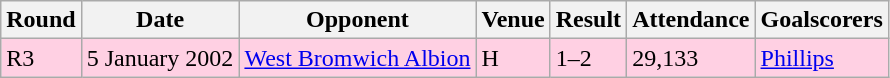<table class="wikitable">
<tr>
<th>Round</th>
<th>Date</th>
<th>Opponent</th>
<th>Venue</th>
<th>Result</th>
<th>Attendance</th>
<th>Goalscorers</th>
</tr>
<tr style="background-color: #ffd0e3;">
<td>R3</td>
<td>5 January 2002</td>
<td><a href='#'>West Bromwich Albion</a></td>
<td>H</td>
<td>1–2</td>
<td>29,133</td>
<td><a href='#'>Phillips</a></td>
</tr>
</table>
